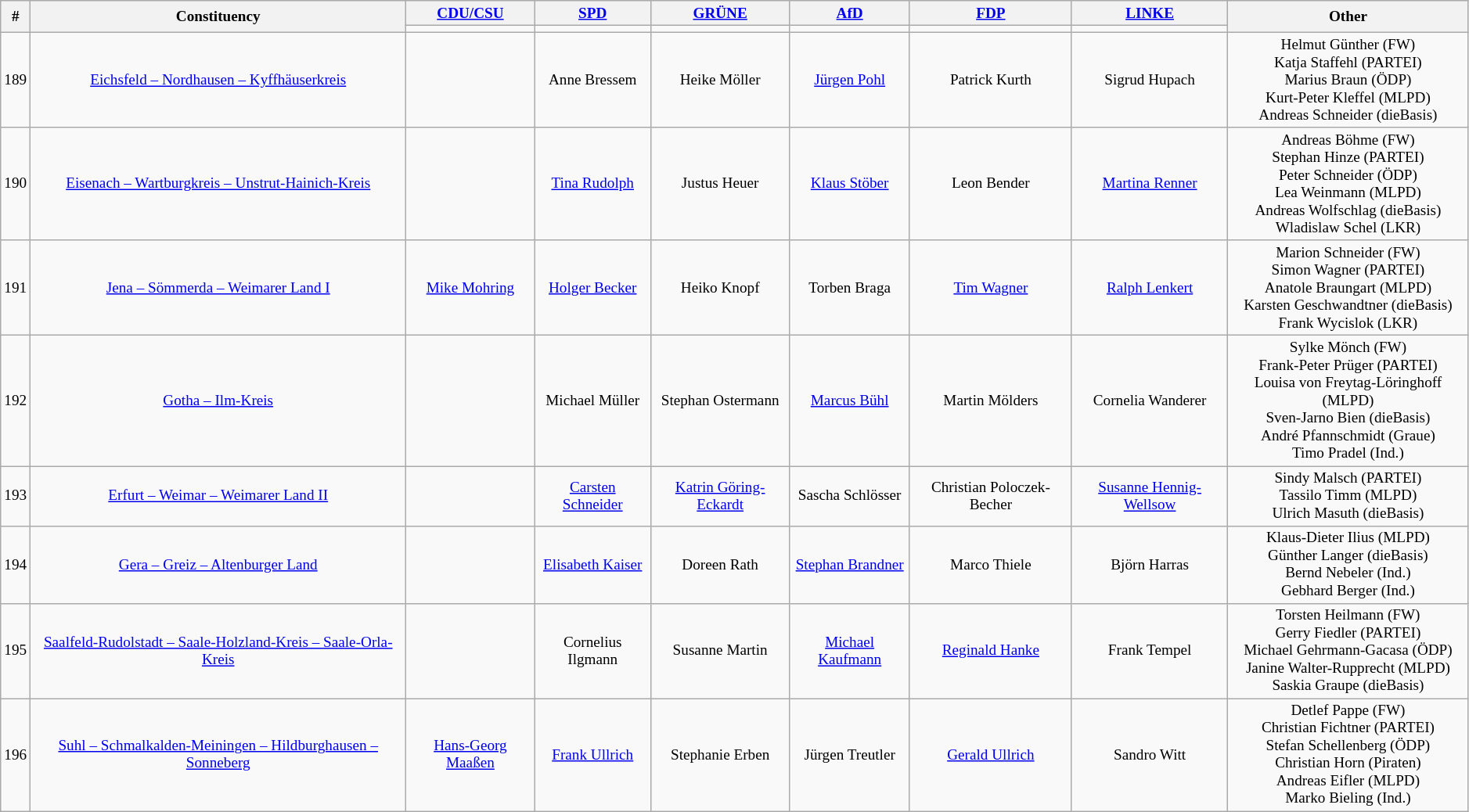<table class=wikitable style="text-align:center; font-size:80%">
<tr>
<th rowspan=2>#</th>
<th rowspan=2>Constituency</th>
<th><a href='#'>CDU/CSU</a></th>
<th><a href='#'>SPD</a></th>
<th><a href='#'>GRÜNE</a></th>
<th><a href='#'>AfD</a></th>
<th><a href='#'>FDP</a></th>
<th><a href='#'>LINKE</a></th>
<th rowspan=2>Other</th>
</tr>
<tr>
<td bgcolor=></td>
<td bgcolor=></td>
<td bgcolor=></td>
<td bgcolor=></td>
<td bgcolor=></td>
<td bgcolor=></td>
</tr>
<tr>
<td>189</td>
<td><a href='#'>Eichsfeld – Nordhausen – Kyffhäuserkreis</a></td>
<td></td>
<td>Anne Bressem</td>
<td>Heike Möller</td>
<td><a href='#'>Jürgen Pohl</a></td>
<td>Patrick Kurth</td>
<td>Sigrud Hupach</td>
<td>Helmut Günther (FW)<br>Katja Staffehl (PARTEI)<br>Marius Braun (ÖDP)<br>Kurt-Peter Kleffel (MLPD)<br>Andreas Schneider (dieBasis)</td>
</tr>
<tr>
<td>190</td>
<td><a href='#'>Eisenach – Wartburgkreis – Unstrut-Hainich-Kreis</a></td>
<td></td>
<td><a href='#'>Tina Rudolph</a></td>
<td>Justus Heuer</td>
<td><a href='#'>Klaus Stöber</a></td>
<td>Leon Bender</td>
<td><a href='#'>Martina Renner</a></td>
<td>Andreas Böhme (FW)<br>Stephan Hinze (PARTEI)<br>Peter Schneider (ÖDP)<br>Lea Weinmann (MLPD)<br>Andreas Wolfschlag (dieBasis)<br>Wladislaw Schel (LKR)</td>
</tr>
<tr>
<td>191</td>
<td><a href='#'>Jena – Sömmerda – Weimarer Land I</a></td>
<td><a href='#'>Mike Mohring</a></td>
<td><a href='#'>Holger Becker</a></td>
<td>Heiko Knopf</td>
<td>Torben Braga</td>
<td><a href='#'>Tim Wagner</a></td>
<td><a href='#'>Ralph Lenkert</a></td>
<td>Marion Schneider (FW)<br>Simon Wagner (PARTEI)<br>Anatole Braungart (MLPD)<br>Karsten Geschwandtner (dieBasis)<br>Frank Wycislok (LKR)</td>
</tr>
<tr>
<td>192</td>
<td><a href='#'>Gotha – Ilm-Kreis</a></td>
<td></td>
<td>Michael Müller</td>
<td>Stephan Ostermann</td>
<td><a href='#'>Marcus Bühl</a></td>
<td>Martin Mölders</td>
<td>Cornelia Wanderer</td>
<td>Sylke Mönch (FW)<br>Frank-Peter Prüger (PARTEI)<br>Louisa von Freytag-Löringhoff (MLPD)<br>Sven-Jarno Bien (dieBasis)<br>André Pfannschmidt (Graue)<br>Timo Pradel (Ind.)</td>
</tr>
<tr>
<td>193</td>
<td><a href='#'>Erfurt – Weimar – Weimarer Land II</a></td>
<td></td>
<td><a href='#'>Carsten Schneider</a></td>
<td><a href='#'>Katrin Göring-Eckardt</a></td>
<td>Sascha Schlösser</td>
<td>Christian Poloczek-Becher</td>
<td><a href='#'>Susanne Hennig-Wellsow</a></td>
<td>Sindy Malsch (PARTEI)<br>Tassilo Timm (MLPD)<br>Ulrich Masuth (dieBasis)</td>
</tr>
<tr>
<td>194</td>
<td><a href='#'>Gera – Greiz – Altenburger Land</a></td>
<td></td>
<td><a href='#'>Elisabeth Kaiser</a></td>
<td>Doreen Rath</td>
<td><a href='#'>Stephan Brandner</a></td>
<td>Marco Thiele</td>
<td>Björn Harras</td>
<td>Klaus-Dieter Ilius (MLPD)<br>Günther Langer (dieBasis)<br>Bernd Nebeler (Ind.)<br>Gebhard Berger (Ind.)</td>
</tr>
<tr>
<td>195</td>
<td><a href='#'>Saalfeld-Rudolstadt – Saale-Holzland-Kreis – Saale-Orla-Kreis</a></td>
<td></td>
<td>Cornelius Ilgmann</td>
<td>Susanne Martin</td>
<td><a href='#'>Michael Kaufmann</a></td>
<td><a href='#'>Reginald Hanke</a></td>
<td>Frank Tempel</td>
<td>Torsten Heilmann (FW)<br>Gerry Fiedler (PARTEI)<br>Michael Gehrmann-Gacasa (ÖDP)<br>Janine Walter-Rupprecht (MLPD)<br>Saskia Graupe (dieBasis)</td>
</tr>
<tr>
<td>196</td>
<td><a href='#'>Suhl – Schmalkalden-Meiningen – Hildburghausen – Sonneberg</a></td>
<td><a href='#'>Hans-Georg Maaßen</a></td>
<td><a href='#'>Frank Ullrich</a></td>
<td>Stephanie Erben</td>
<td>Jürgen Treutler</td>
<td><a href='#'>Gerald Ullrich</a></td>
<td>Sandro Witt</td>
<td>Detlef Pappe (FW)<br>Christian Fichtner (PARTEI)<br>Stefan Schellenberg (ÖDP)<br>Christian Horn (Piraten)<br>Andreas Eifler (MLPD)<br>Marko Bieling (Ind.)</td>
</tr>
</table>
